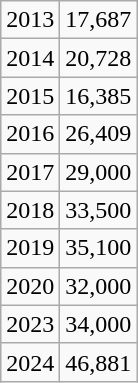<table class="wikitable">
<tr>
<td>2013</td>
<td>17,687</td>
</tr>
<tr>
<td>2014</td>
<td>20,728</td>
</tr>
<tr>
<td>2015</td>
<td>16,385</td>
</tr>
<tr>
<td>2016</td>
<td>26,409</td>
</tr>
<tr>
<td>2017</td>
<td>29,000</td>
</tr>
<tr>
<td>2018</td>
<td>33,500</td>
</tr>
<tr>
<td>2019</td>
<td>35,100</td>
</tr>
<tr>
<td>2020</td>
<td>32,000</td>
</tr>
<tr>
<td>2023</td>
<td>34,000</td>
</tr>
<tr>
<td>2024</td>
<td>46,881</td>
</tr>
</table>
